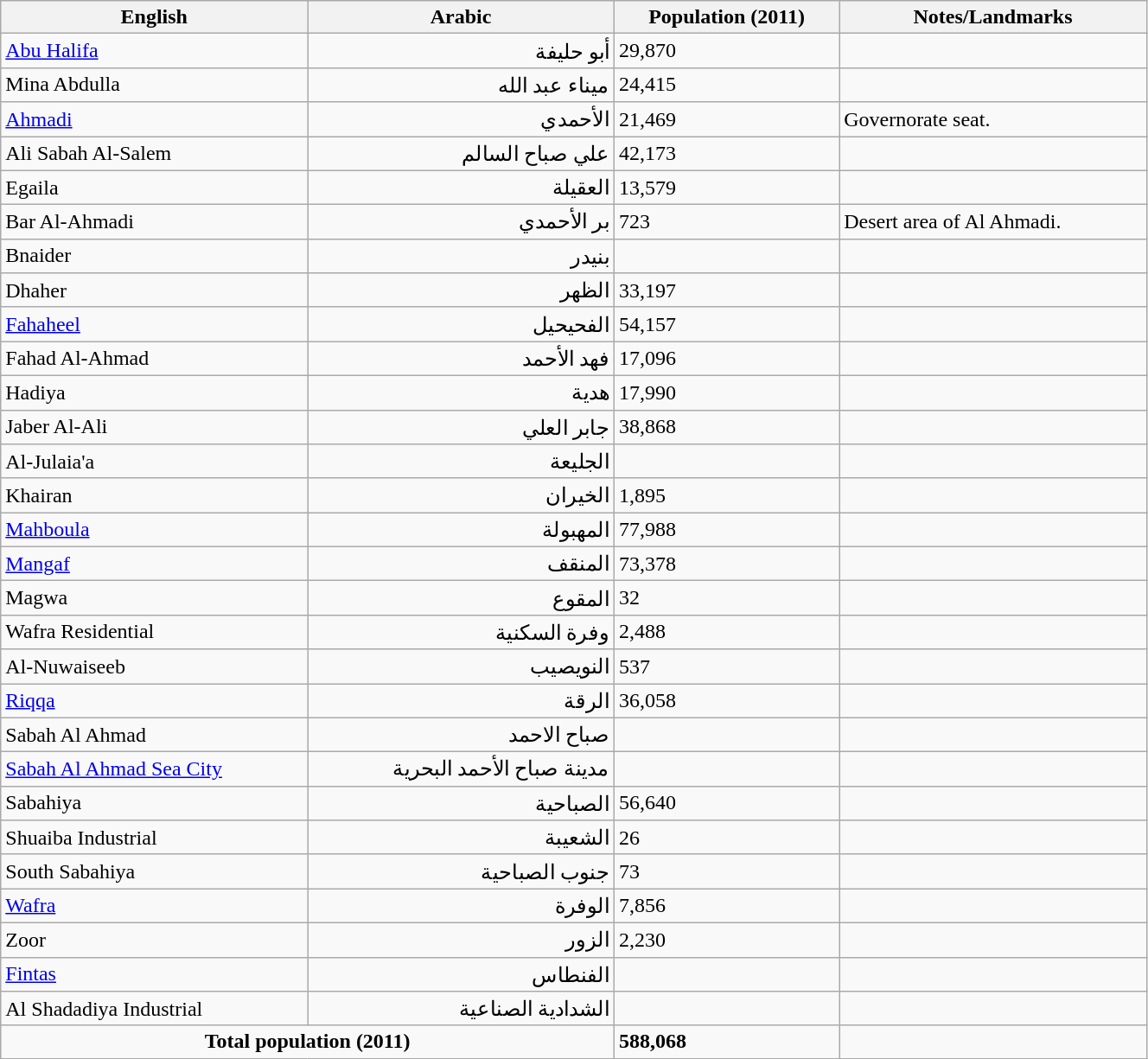<table class="wikitable sortable" width="70%">
<tr>
<th bgcolor="#98FB98">English</th>
<th bgcolor="#98FB98">Arabic</th>
<th>Population (2011)</th>
<th>Notes/Landmarks</th>
</tr>
<tr ---->
<td><a href='#'>Abu Halifa</a></td>
<td align="right">أبو حليفة</td>
<td>29,870</td>
<td></td>
</tr>
<tr ---->
<td>Mina Abdulla</td>
<td align="right">ميناء عبد الله</td>
<td>24,415</td>
<td></td>
</tr>
<tr ---->
<td><a href='#'>Ahmadi</a></td>
<td align="right">الأحمدي</td>
<td>21,469</td>
<td>Governorate seat.</td>
</tr>
<tr ---->
<td>Ali Sabah Al-Salem</td>
<td align="right">علي صباح السالم</td>
<td>42,173</td>
<td></td>
</tr>
<tr ---->
<td>Egaila</td>
<td align="right">العقيلة</td>
<td>13,579</td>
<td></td>
</tr>
<tr ---->
<td>Bar Al-Ahmadi</td>
<td align="right">بر الأحمدي</td>
<td>723</td>
<td>Desert area of Al Ahmadi.</td>
</tr>
<tr ---->
<td>Bnaider</td>
<td align="right">بنيدر</td>
<td></td>
<td></td>
</tr>
<tr ---->
<td>Dhaher</td>
<td align="right">الظهر</td>
<td>33,197</td>
<td></td>
</tr>
<tr ---->
<td><a href='#'>Fahaheel</a></td>
<td align=right>الفحيحيل</td>
<td>54,157</td>
<td></td>
</tr>
<tr ---->
<td>Fahad Al-Ahmad</td>
<td align="right">فهد الأحمد</td>
<td>17,096</td>
<td></td>
</tr>
<tr ---->
<td>Hadiya</td>
<td align="right">هدية</td>
<td>17,990</td>
<td></td>
</tr>
<tr ---->
<td>Jaber Al-Ali</td>
<td align="right">جابر العلي</td>
<td>38,868</td>
<td></td>
</tr>
<tr ---->
<td>Al-Julaia'a</td>
<td align="right">الجليعة</td>
<td></td>
<td></td>
</tr>
<tr ---->
<td>Khairan</td>
<td align="right">الخيران</td>
<td>1,895</td>
<td></td>
</tr>
<tr ---->
<td><a href='#'>Mahboula</a></td>
<td align="right">المهبولة</td>
<td>77,988</td>
<td></td>
</tr>
<tr ---->
<td><a href='#'>Mangaf</a></td>
<td align="right">المنقف</td>
<td>73,378</td>
<td></td>
</tr>
<tr ---->
<td>Magwa</td>
<td align="right">المقوع</td>
<td>32</td>
<td></td>
</tr>
<tr ---->
<td>Wafra Residential</td>
<td align="right">وفرة السكنية</td>
<td>2,488</td>
<td></td>
</tr>
<tr ---->
<td>Al-Nuwaiseeb</td>
<td align="right">النويصيب</td>
<td>537</td>
<td></td>
</tr>
<tr ---->
<td><a href='#'>Riqqa</a></td>
<td align="right">الرقة</td>
<td>36,058</td>
<td></td>
</tr>
<tr ---->
<td>Sabah Al Ahmad</td>
<td align="right">صباح الاحمد</td>
<td></td>
<td></td>
</tr>
<tr ---->
<td><a href='#'>Sabah Al Ahmad Sea City</a></td>
<td align="right">مدينة صباح الأحمد البحرية</td>
<td></td>
<td></td>
</tr>
<tr ---->
<td>Sabahiya</td>
<td align="right">الصباحية</td>
<td>56,640</td>
<td></td>
</tr>
<tr ---->
<td>Shuaiba Industrial</td>
<td align="right">الشعيبة</td>
<td>26</td>
<td></td>
</tr>
<tr ---->
<td>South Sabahiya</td>
<td align="right">جنوب الصباحية</td>
<td>73</td>
<td></td>
</tr>
<tr ---->
<td><a href='#'>Wafra</a></td>
<td align="right">الوفرة</td>
<td>7,856</td>
<td></td>
</tr>
<tr ---->
<td>Zoor</td>
<td align="right">الزور</td>
<td>2,230</td>
<td></td>
</tr>
<tr ---->
<td><a href='#'>Fintas</a></td>
<td align="right">الفنطاس</td>
<td></td>
<td></td>
</tr>
<tr ---->
<td>Al Shadadiya Industrial</td>
<td align="right">الشدادية الصناعية</td>
<td></td>
<td></td>
</tr>
<tr ---->
<td colspan="2" style="text-align:center;"><strong>Total population (2011)</strong></td>
<td><strong>588,068</strong></td>
</tr>
</table>
